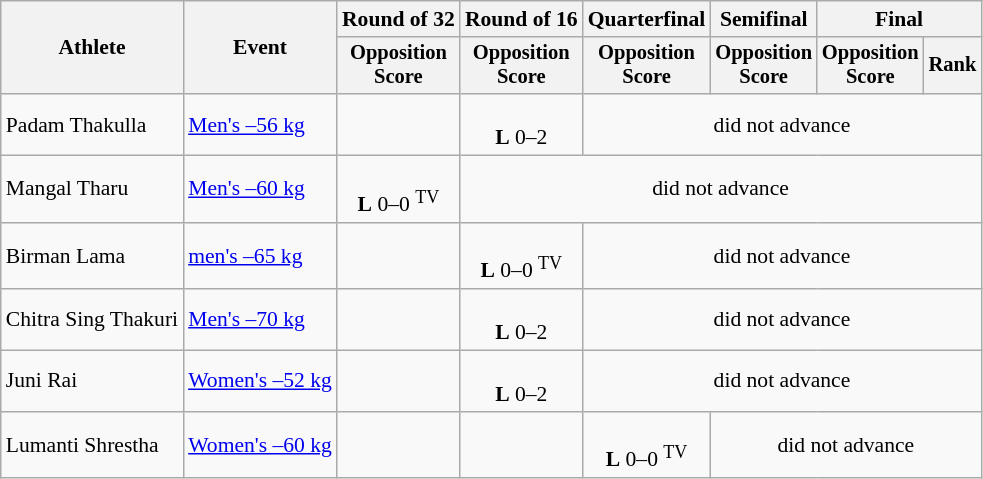<table class=wikitable style=font-size:90%;text-align:center>
<tr>
<th rowspan=2>Athlete</th>
<th rowspan=2>Event</th>
<th>Round of 32</th>
<th>Round of 16</th>
<th>Quarterfinal</th>
<th>Semifinal</th>
<th colspan=2>Final</th>
</tr>
<tr style=font-size:95%>
<th>Opposition<br>Score</th>
<th>Opposition<br>Score</th>
<th>Opposition<br>Score</th>
<th>Opposition<br>Score</th>
<th>Opposition<br>Score</th>
<th>Rank</th>
</tr>
<tr>
<td align=left>Padam Thakulla</td>
<td align=left><a href='#'>Men's –56 kg</a></td>
<td></td>
<td><br><strong>L</strong> 0–2</td>
<td colspan=4>did not advance</td>
</tr>
<tr>
<td align=left>Mangal Tharu</td>
<td align=left><a href='#'>Men's –60 kg</a></td>
<td><br><strong>L</strong> 0–0 <sup>TV</sup></td>
<td colspan=5>did not advance</td>
</tr>
<tr>
<td align=left>Birman Lama</td>
<td align=left><a href='#'>men's –65 kg</a></td>
<td></td>
<td><br><strong>L</strong> 0–0 <sup>TV</sup></td>
<td colspan=4>did not advance</td>
</tr>
<tr>
<td align=left>Chitra Sing Thakuri</td>
<td align=left><a href='#'>Men's –70 kg</a></td>
<td></td>
<td><br><strong>L</strong> 0–2</td>
<td colspan=4>did not advance</td>
</tr>
<tr>
<td align=left>Juni Rai</td>
<td align=left><a href='#'>Women's –52 kg</a></td>
<td></td>
<td><br><strong>L</strong> 0–2</td>
<td colspan=4>did not advance</td>
</tr>
<tr>
<td align=left>Lumanti Shrestha</td>
<td align=left><a href='#'>Women's –60 kg</a></td>
<td></td>
<td></td>
<td><br><strong>L</strong> 0–0 <sup>TV</sup></td>
<td colspan=3>did not advance</td>
</tr>
</table>
